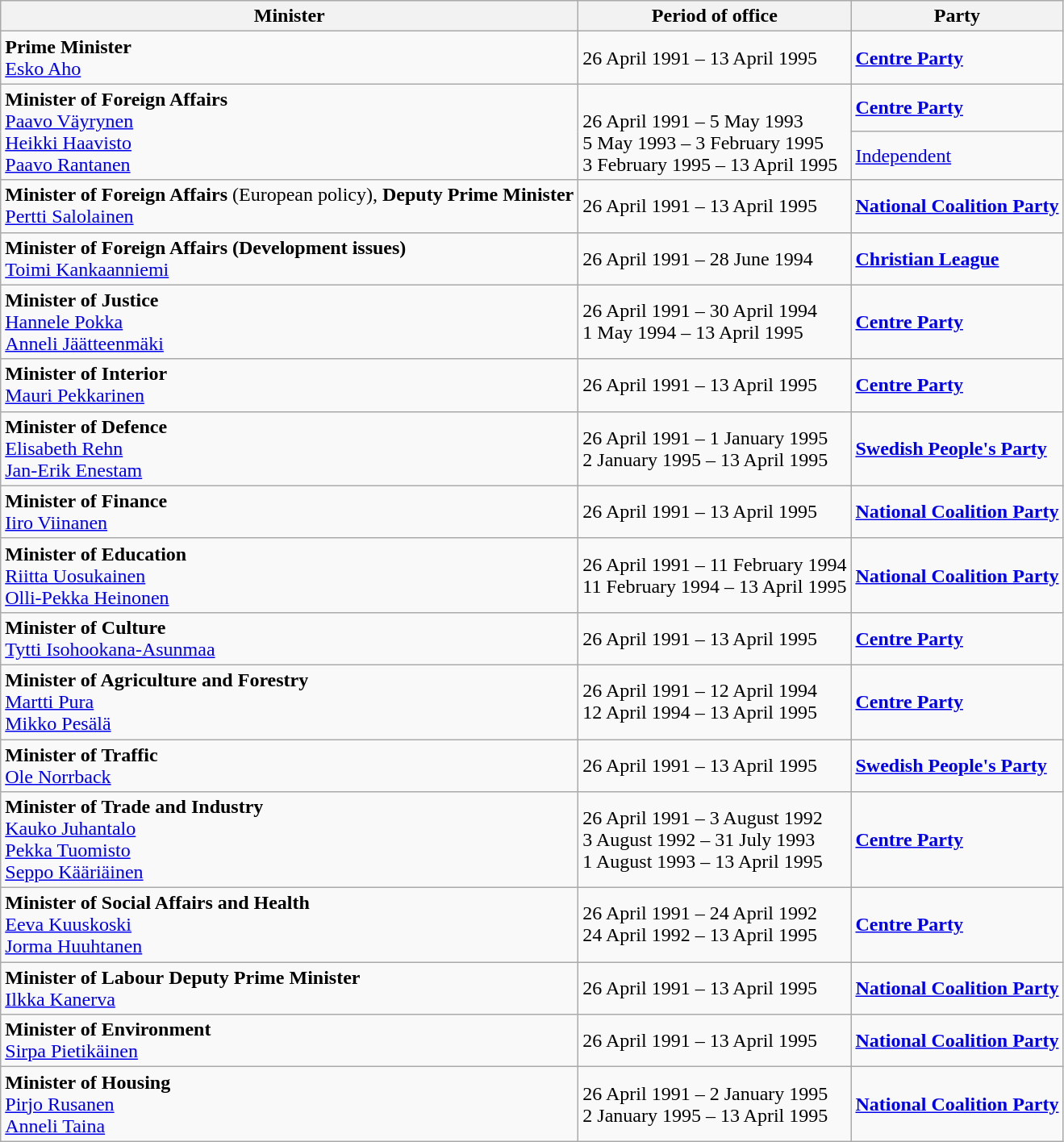<table class="wikitable">
<tr>
<th>Minister</th>
<th>Period of office</th>
<th>Party</th>
</tr>
<tr>
<td><strong>Prime Minister</strong><br><a href='#'>Esko Aho</a></td>
<td>26 April 1991 – 13 April 1995</td>
<td><strong><a href='#'>Centre Party</a></strong></td>
</tr>
<tr>
<td rowspan="2"><strong>Minister of Foreign Affairs</strong><br><a href='#'>Paavo Väyrynen</a><br><a href='#'>Heikki Haavisto</a><br><a href='#'>Paavo Rantanen</a></td>
<td rowspan="2"><br>26 April 1991 – 5 May 1993 <br>5 May 1993 – 3 February 1995 <br> 3 February 1995 – 13 April 1995</td>
<td><strong><a href='#'>Centre Party</a></strong></td>
</tr>
<tr>
<td><a href='#'>Independent</a></td>
</tr>
<tr>
<td><strong>Minister of Foreign Affairs</strong> (European policy), <strong>Deputy Prime Minister</strong><br><a href='#'>Pertti Salolainen</a></td>
<td>26 April 1991 – 13 April 1995</td>
<td><strong><a href='#'>National Coalition Party</a></strong></td>
</tr>
<tr>
<td><strong>Minister of Foreign Affairs</strong> <strong>(Development issues)</strong><br><a href='#'>Toimi Kankaanniemi</a></td>
<td>26 April 1991 – 28 June 1994</td>
<td><strong><a href='#'>Christian League</a></strong></td>
</tr>
<tr>
<td><strong>Minister of Justice</strong>  <br><a href='#'>Hannele Pokka</a><br><a href='#'>Anneli Jäätteenmäki</a></td>
<td>26 April 1991 – 30 April 1994 <br>1 May 1994 – 13 April 1995</td>
<td><strong><a href='#'>Centre Party</a></strong></td>
</tr>
<tr>
<td><strong>Minister of  Interior</strong><br><a href='#'>Mauri Pekkarinen</a></td>
<td>26 April 1991 – 13 April 1995</td>
<td><strong><a href='#'>Centre Party</a></strong></td>
</tr>
<tr>
<td><strong>Minister of Defence</strong><br><a href='#'>Elisabeth Rehn</a> <br><a href='#'>Jan-Erik Enestam</a></td>
<td>26 April 1991 – 1 January 1995 <br>2 January 1995 – 13 April 1995</td>
<td><strong><a href='#'>Swedish People's Party</a></strong></td>
</tr>
<tr>
<td><strong>Minister of Finance</strong><br><a href='#'>Iiro Viinanen</a></td>
<td>26 April 1991 – 13 April 1995</td>
<td><strong><a href='#'>National Coalition Party</a></strong></td>
</tr>
<tr>
<td><strong>Minister of Education</strong><br><a href='#'>Riitta Uosukainen</a> <br><a href='#'>Olli-Pekka Heinonen</a></td>
<td>26 April 1991 – 11 February 1994 <br>11 February 1994 – 13 April 1995</td>
<td><strong><a href='#'>National Coalition Party</a></strong></td>
</tr>
<tr>
<td><strong>Minister of Culture</strong><br><a href='#'>Tytti Isohookana-Asunmaa</a></td>
<td>26 April 1991 – 13 April 1995</td>
<td><strong><a href='#'>Centre Party</a></strong></td>
</tr>
<tr>
<td><strong>Minister of Agriculture and Forestry</strong><br><a href='#'>Martti Pura</a> <br><a href='#'>Mikko Pesälä</a></td>
<td>26 April 1991 – 12 April 1994 <br>12 April 1994 – 13 April 1995</td>
<td><strong><a href='#'>Centre Party</a></strong></td>
</tr>
<tr>
<td><strong>Minister of Traffic</strong><br><a href='#'>Ole Norrback</a></td>
<td>26 April 1991 – 13 April 1995</td>
<td><strong><a href='#'>Swedish People's Party</a></strong></td>
</tr>
<tr>
<td><strong>Minister of Trade and Industry</strong><br><a href='#'>Kauko Juhantalo</a> <br><a href='#'>Pekka Tuomisto</a> <br><a href='#'>Seppo Kääriäinen</a></td>
<td>26 April 1991 – 3 August 1992 <br>3 August 1992 – 31 July 1993 <br>1 August 1993 – 13 April 1995</td>
<td><strong><a href='#'>Centre Party</a></strong></td>
</tr>
<tr>
<td><strong>Minister of Social Affairs and Health</strong><br><a href='#'>Eeva Kuuskoski</a> <br><a href='#'>Jorma Huuhtanen</a><br></td>
<td>26 April 1991 – 24 April 1992  <br>24 April 1992 – 13 April 1995</td>
<td><strong><a href='#'>Centre Party</a></strong></td>
</tr>
<tr>
<td><strong>Minister of Labour</strong> <strong>Deputy Prime Minister</strong><br><a href='#'>Ilkka Kanerva</a></td>
<td>26 April 1991 – 13 April 1995</td>
<td><strong><a href='#'>National Coalition Party</a></strong></td>
</tr>
<tr>
<td><strong>Minister of Environment</strong><br><a href='#'>Sirpa Pietikäinen</a></td>
<td>26 April 1991 – 13 April 1995</td>
<td><strong><a href='#'>National Coalition Party</a></strong></td>
</tr>
<tr>
<td><strong>Minister of Housing</strong><br><a href='#'>Pirjo Rusanen</a> <br><a href='#'>Anneli Taina</a></td>
<td>26 April 1991 – 2 January 1995 <br> 2 January 1995 – 13 April 1995</td>
<td><strong><a href='#'>National Coalition Party</a></strong></td>
</tr>
</table>
